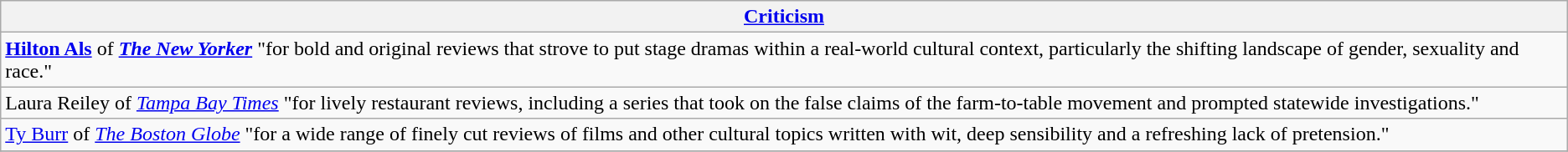<table class="wikitable" style="float:left; float:none;">
<tr>
<th><a href='#'>Criticism</a></th>
</tr>
<tr>
<td><strong><a href='#'>Hilton Als</a></strong> of <strong><em><a href='#'>The New Yorker</a></em></strong> "for bold and original reviews that strove to put stage dramas within a real-world cultural context, particularly the shifting landscape of gender, sexuality and race."</td>
</tr>
<tr>
<td>Laura Reiley of <em><a href='#'>Tampa Bay Times</a></em> "for lively restaurant reviews, including a series that took on the false claims of the farm-to-table movement and prompted statewide investigations."</td>
</tr>
<tr>
<td><a href='#'>Ty Burr</a> of <em><a href='#'>The Boston Globe</a></em> "for a wide range of finely cut reviews of films and other cultural topics written with wit, deep sensibility and a refreshing lack of pretension."</td>
</tr>
<tr>
</tr>
</table>
